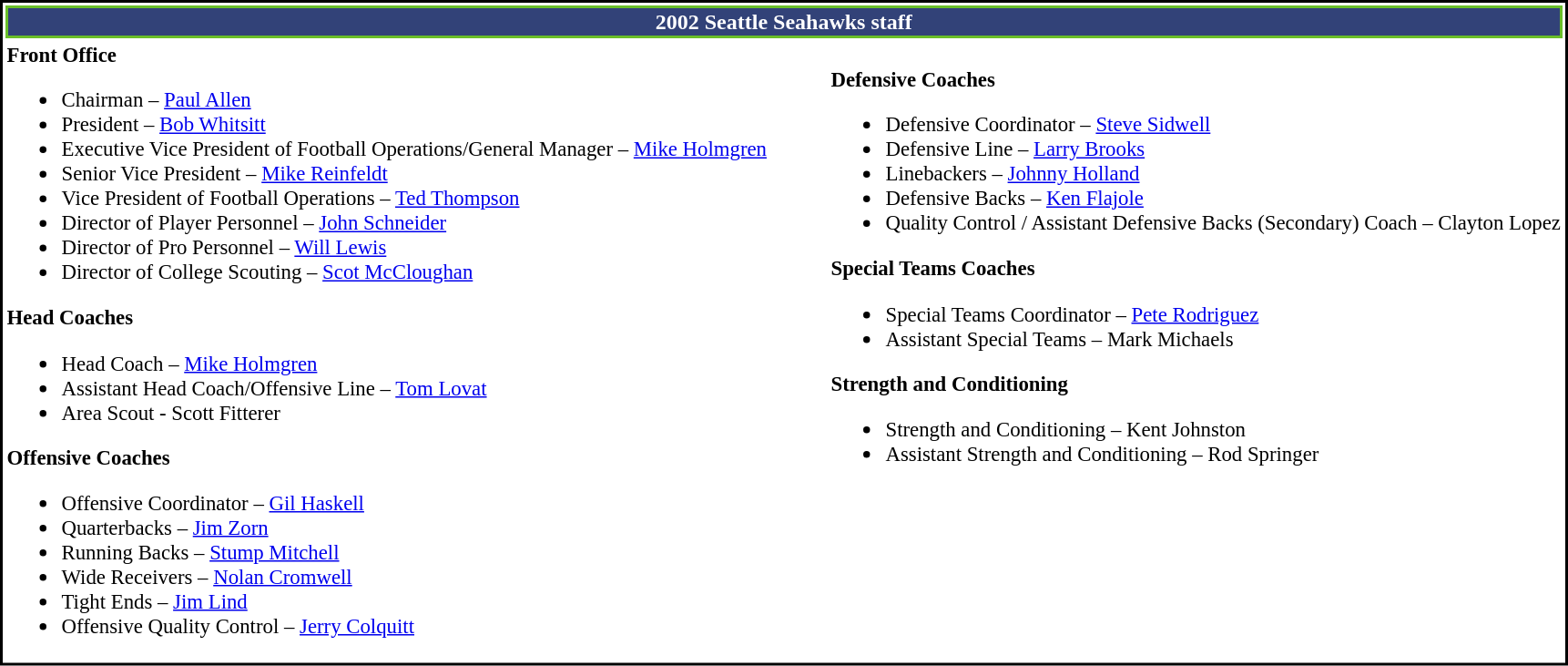<table class="toccolours" style="text-align: left; border: 2px solid black;">
<tr>
<th colspan="7" style= "text-align: center; background: #324278; border: 2px solid #69BE28; color: white;">2002 Seattle Seahawks staff</th>
</tr>
<tr>
<td style="font-size: 95%;" valign="top"><strong>Front Office</strong><br><ul><li>Chairman – <a href='#'>Paul Allen</a></li><li>President – <a href='#'>Bob Whitsitt</a></li><li>Executive Vice President of Football Operations/General Manager – <a href='#'>Mike Holmgren</a></li><li>Senior Vice President – <a href='#'>Mike Reinfeldt</a></li><li>Vice President of Football Operations – <a href='#'>Ted Thompson</a></li><li>Director of Player Personnel – <a href='#'>John Schneider</a></li><li>Director of Pro Personnel – <a href='#'>Will Lewis</a></li><li>Director of College Scouting – <a href='#'>Scot McCloughan</a></li></ul><strong>Head Coaches</strong><ul><li>Head Coach – <a href='#'>Mike Holmgren</a></li><li>Assistant Head Coach/Offensive Line – <a href='#'>Tom Lovat</a></li><li>Area Scout - Scott Fitterer</li></ul><strong>Offensive Coaches</strong><ul><li>Offensive Coordinator – <a href='#'>Gil Haskell</a></li><li>Quarterbacks – <a href='#'>Jim Zorn</a></li><li>Running Backs – <a href='#'>Stump Mitchell</a></li><li>Wide Receivers – <a href='#'>Nolan Cromwell</a></li><li>Tight Ends – <a href='#'>Jim Lind</a></li><li>Offensive Quality Control – <a href='#'>Jerry Colquitt</a></li></ul></td>
<td width="35"> </td>
<td valign="top"></td>
<td style="font-size: 95%;" valign="top"><br><strong>Defensive Coaches</strong><ul><li>Defensive Coordinator – <a href='#'>Steve Sidwell</a></li><li>Defensive Line – <a href='#'>Larry Brooks</a></li><li>Linebackers – <a href='#'>Johnny Holland</a></li><li>Defensive Backs – <a href='#'>Ken Flajole</a></li><li>Quality Control / Assistant Defensive Backs (Secondary) Coach – Clayton Lopez</li></ul><strong>Special Teams Coaches</strong><ul><li>Special Teams Coordinator – <a href='#'>Pete Rodriguez</a></li><li>Assistant Special Teams – Mark Michaels</li></ul><strong>Strength and Conditioning</strong><ul><li>Strength and Conditioning – Kent Johnston</li><li>Assistant Strength and Conditioning – Rod Springer</li></ul></td>
</tr>
</table>
